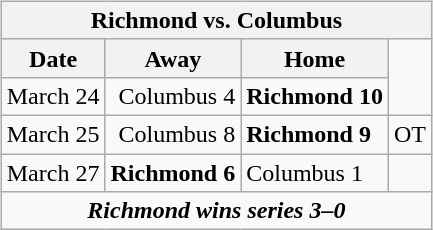<table cellspacing="10">
<tr>
<td valign="top"><br><table class="wikitable">
<tr>
<th bgcolor="#DDDDDD" colspan="4">Richmond vs. Columbus</th>
</tr>
<tr>
<th>Date</th>
<th>Away</th>
<th>Home</th>
</tr>
<tr>
<td>March 24</td>
<td align="right">Columbus 4</td>
<td><strong>Richmond 10</strong></td>
</tr>
<tr>
<td>March 25</td>
<td align="right">Columbus 8</td>
<td><strong>Richmond 9</strong></td>
<td>OT</td>
</tr>
<tr>
<td>March 27</td>
<td align="right"><strong>Richmond 6</strong></td>
<td>Columbus 1</td>
</tr>
<tr align="center">
<td colspan="4"><strong><em>Richmond wins series 3–0</em></strong></td>
</tr>
</table>
</td>
</tr>
</table>
